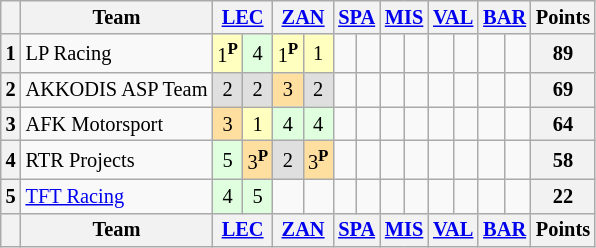<table class="wikitable" style="font-size:85%; text-align:center;">
<tr>
<th></th>
<th>Team</th>
<th colspan="2"><a href='#'>LEC</a><br></th>
<th colspan="2"><a href='#'>ZAN</a><br></th>
<th colspan="2"><a href='#'>SPA</a><br></th>
<th colspan="2"><a href='#'>MIS</a><br></th>
<th colspan="2"><a href='#'>VAL</a><br></th>
<th colspan="2"><a href='#'>BAR</a><br></th>
<th>Points</th>
</tr>
<tr>
<th>1</th>
<td align="left"> LP Racing</td>
<td style="background:#FFFFBF;">1<sup><strong>P</strong></sup></td>
<td style="background:#DFFFDF;">4</td>
<td style="background:#FFFFBF;">1<sup><strong>P</strong></sup></td>
<td style="background:#FFFFBF;">1</td>
<td style="background:#;"></td>
<td style="background:#;"></td>
<td style="background:#;"></td>
<td style="background:#;"></td>
<td style="background:#;"></td>
<td style="background:#;"></td>
<td style="background:#;"></td>
<td style="background:#;"></td>
<th>89</th>
</tr>
<tr>
<th>2</th>
<td align="left"> AKKODIS ASP Team</td>
<td style="background:#DFDFDF;">2</td>
<td style="background:#DFDFDF;">2</td>
<td style="background:#FFDF9F;">3</td>
<td style="background:#DFDFDF;">2</td>
<td style="background:#;"></td>
<td style="background:#;"></td>
<td style="background:#;"></td>
<td style="background:#;"></td>
<td style="background:#;"></td>
<td style="background:#;"></td>
<td style="background:#;"></td>
<td style="background:#;"></td>
<th>69</th>
</tr>
<tr>
<th>3</th>
<td align="left"> AFK Motorsport</td>
<td style="background:#FFDF9F;">3</td>
<td style="background:#FFFFBF;">1</td>
<td style="background:#DFFFDF;">4</td>
<td style="background:#DFFFDF;">4</td>
<td style="background:#;"></td>
<td style="background:#;"></td>
<td style="background:#;"></td>
<td style="background:#;"></td>
<td style="background:#;"></td>
<td style="background:#;"></td>
<td style="background:#;"></td>
<td style="background:#;"></td>
<th>64</th>
</tr>
<tr>
<th>4</th>
<td align="left"> RTR Projects</td>
<td style="background:#DFFFDF;">5</td>
<td style="background:#FFDF9F;">3<sup><strong>P</strong></sup></td>
<td style="background:#DFDFDF;">2</td>
<td style="background:#FFDF9F;">3<sup><strong>P</strong></sup></td>
<td style="background:#;"></td>
<td style="background:#;"></td>
<td style="background:#;"></td>
<td style="background:#;"></td>
<td style="background:#;"></td>
<td style="background:#;"></td>
<td style="background:#;"></td>
<td style="background:#;"></td>
<th>58</th>
</tr>
<tr>
<th>5</th>
<td align="left"> <a href='#'>TFT Racing</a></td>
<td style="background:#DFFFDF;">4</td>
<td style="background:#DFFFDF;">5</td>
<td style="background:#;"></td>
<td style="background:#;"></td>
<td style="background:#;"></td>
<td style="background:#;"></td>
<td style="background:#;"></td>
<td style="background:#;"></td>
<td style="background:#;"></td>
<td style="background:#;"></td>
<td style="background:#;"></td>
<td style="background:#;"></td>
<th>22</th>
</tr>
<tr>
<th></th>
<th>Team</th>
<th colspan="2"><a href='#'>LEC</a><br></th>
<th colspan="2"><a href='#'>ZAN</a><br></th>
<th colspan="2"><a href='#'>SPA</a><br></th>
<th colspan="2"><a href='#'>MIS</a><br></th>
<th colspan="2"><a href='#'>VAL</a><br></th>
<th colspan="2"><a href='#'>BAR</a><br></th>
<th>Points</th>
</tr>
</table>
